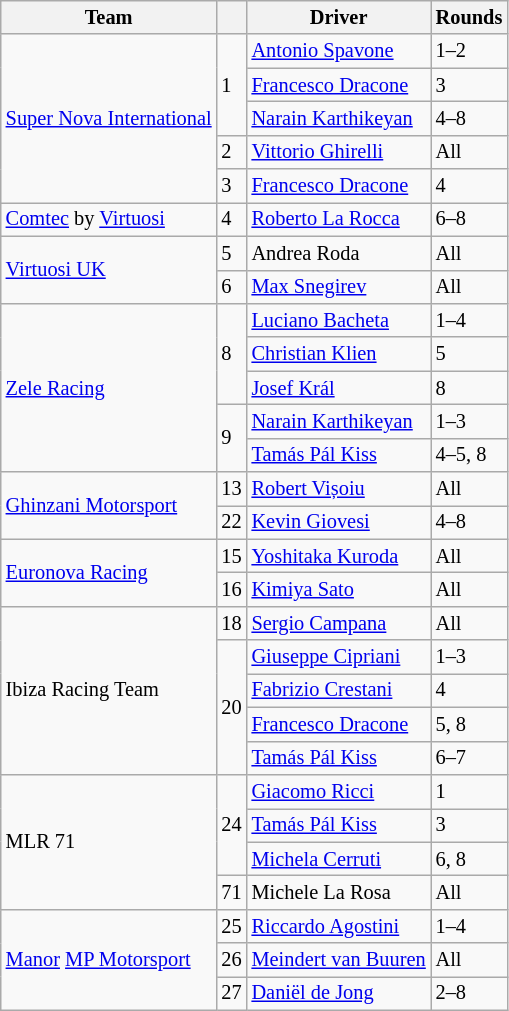<table class="wikitable" style="font-size: 85%">
<tr>
<th>Team</th>
<th></th>
<th>Driver</th>
<th>Rounds</th>
</tr>
<tr>
<td rowspan=5 nowrap> <a href='#'>Super Nova International</a></td>
<td rowspan=3>1</td>
<td> <a href='#'>Antonio Spavone</a></td>
<td>1–2</td>
</tr>
<tr>
<td> <a href='#'>Francesco Dracone</a></td>
<td>3</td>
</tr>
<tr>
<td> <a href='#'>Narain Karthikeyan</a></td>
<td>4–8</td>
</tr>
<tr>
<td>2</td>
<td> <a href='#'>Vittorio Ghirelli</a></td>
<td>All</td>
</tr>
<tr>
<td>3</td>
<td> <a href='#'>Francesco Dracone</a></td>
<td>4</td>
</tr>
<tr>
<td> <a href='#'>Comtec</a> by <a href='#'>Virtuosi</a></td>
<td>4</td>
<td> <a href='#'>Roberto La Rocca</a></td>
<td>6–8</td>
</tr>
<tr>
<td rowspan=2> <a href='#'>Virtuosi UK</a></td>
<td>5</td>
<td> Andrea Roda</td>
<td>All</td>
</tr>
<tr>
<td>6</td>
<td> <a href='#'>Max Snegirev</a></td>
<td>All</td>
</tr>
<tr>
<td rowspan=5> <a href='#'>Zele Racing</a></td>
<td rowspan=3>8</td>
<td> <a href='#'>Luciano Bacheta</a></td>
<td>1–4</td>
</tr>
<tr>
<td> <a href='#'>Christian Klien</a></td>
<td>5</td>
</tr>
<tr>
<td> <a href='#'>Josef Král</a></td>
<td>8</td>
</tr>
<tr>
<td rowspan=2>9</td>
<td> <a href='#'>Narain Karthikeyan</a></td>
<td>1–3</td>
</tr>
<tr>
<td> <a href='#'>Tamás Pál Kiss</a></td>
<td>4–5, 8</td>
</tr>
<tr>
<td rowspan=2> <a href='#'>Ghinzani Motorsport</a></td>
<td>13</td>
<td> <a href='#'>Robert Vișoiu</a></td>
<td>All</td>
</tr>
<tr>
<td>22</td>
<td> <a href='#'>Kevin Giovesi</a></td>
<td>4–8</td>
</tr>
<tr>
<td rowspan=2> <a href='#'>Euronova Racing</a></td>
<td>15</td>
<td> <a href='#'>Yoshitaka Kuroda</a></td>
<td>All</td>
</tr>
<tr>
<td>16</td>
<td> <a href='#'>Kimiya Sato</a></td>
<td>All</td>
</tr>
<tr>
<td rowspan=5> Ibiza Racing Team</td>
<td>18</td>
<td> <a href='#'>Sergio Campana</a></td>
<td>All</td>
</tr>
<tr>
<td rowspan=4>20</td>
<td> <a href='#'>Giuseppe Cipriani</a></td>
<td>1–3</td>
</tr>
<tr>
<td> <a href='#'>Fabrizio Crestani</a></td>
<td>4</td>
</tr>
<tr>
<td> <a href='#'>Francesco Dracone</a></td>
<td>5, 8</td>
</tr>
<tr>
<td> <a href='#'>Tamás Pál Kiss</a></td>
<td>6–7</td>
</tr>
<tr>
<td rowspan=4> MLR 71</td>
<td rowspan=3>24</td>
<td> <a href='#'>Giacomo Ricci</a></td>
<td>1</td>
</tr>
<tr>
<td> <a href='#'>Tamás Pál Kiss</a></td>
<td>3</td>
</tr>
<tr>
<td> <a href='#'>Michela Cerruti</a></td>
<td>6, 8</td>
</tr>
<tr>
<td>71</td>
<td> Michele La Rosa</td>
<td>All</td>
</tr>
<tr>
<td rowspan=3> <a href='#'>Manor</a> <a href='#'>MP Motorsport</a></td>
<td>25</td>
<td> <a href='#'>Riccardo Agostini</a></td>
<td>1–4</td>
</tr>
<tr>
<td>26</td>
<td nowrap> <a href='#'>Meindert van Buuren</a></td>
<td>All</td>
</tr>
<tr>
<td>27</td>
<td> <a href='#'>Daniël de Jong</a></td>
<td>2–8</td>
</tr>
</table>
